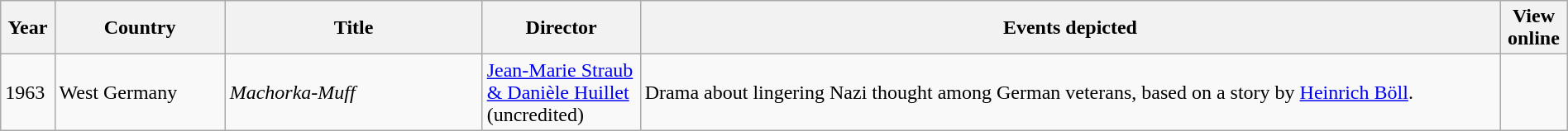<table class="wikitable" width="100%">
<tr>
<th>Year</th>
<th width=130>Country</th>
<th width=200>Title</th>
<th width=120>Director</th>
<th>Events depicted</th>
<th>View<br>online</th>
</tr>
<tr>
<td>1963</td>
<td>West Germany</td>
<td><em>Machorka-Muff</em></td>
<td><a href='#'>Jean-Marie Straub & Danièle Huillet</a> (uncredited)</td>
<td>Drama about lingering Nazi thought among German veterans, based on a story by <a href='#'>Heinrich Böll</a>.</td>
<td></td>
</tr>
</table>
